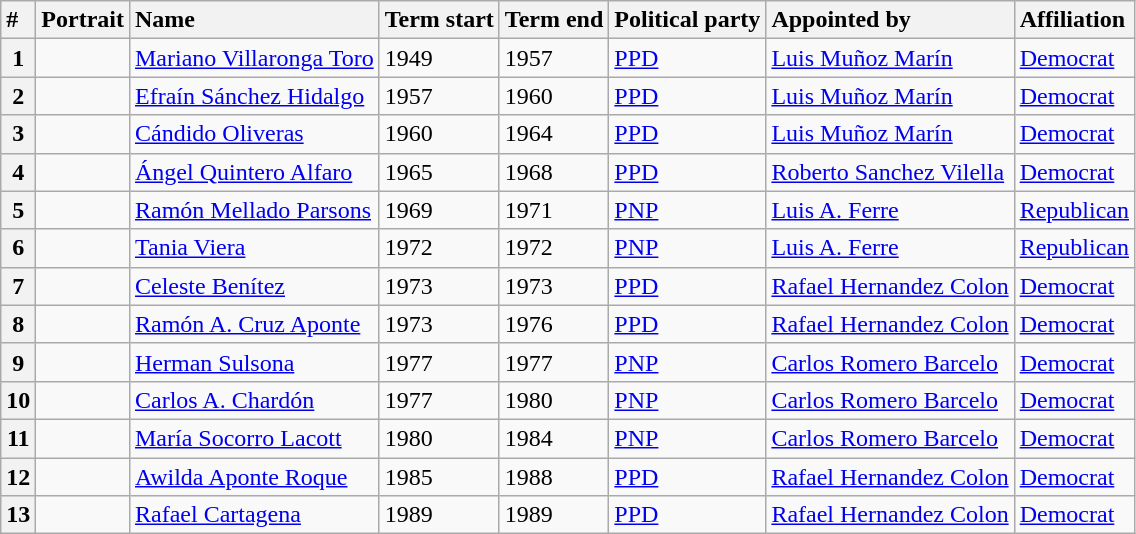<table class="wikitable sortable">
<tr>
<th style="text-align: left">#</th>
<th style="text-align: left">Portrait</th>
<th style="text-align: left">Name</th>
<th style="text-align: left">Term start</th>
<th style="text-align: left">Term end</th>
<th style="text-align: left">Political party</th>
<th style="text-align: left">Appointed by</th>
<th style="text-align: left">Affiliation</th>
</tr>
<tr>
<th>1</th>
<td></td>
<td><a href='#'>Mariano Villaronga Toro</a></td>
<td>1949</td>
<td>1957</td>
<td><a href='#'>PPD</a></td>
<td><a href='#'>Luis Muñoz Marín</a></td>
<td><a href='#'>Democrat</a></td>
</tr>
<tr>
<th>2</th>
<td></td>
<td><a href='#'>Efraín Sánchez Hidalgo</a></td>
<td>1957</td>
<td>1960</td>
<td><a href='#'>PPD</a></td>
<td><a href='#'>Luis Muñoz Marín</a></td>
<td><a href='#'>Democrat</a></td>
</tr>
<tr>
<th>3</th>
<td></td>
<td><a href='#'>Cándido Oliveras</a></td>
<td>1960</td>
<td>1964</td>
<td><a href='#'>PPD</a></td>
<td><a href='#'>Luis Muñoz Marín</a></td>
<td><a href='#'>Democrat</a></td>
</tr>
<tr>
<th>4</th>
<td></td>
<td><a href='#'>Ángel Quintero Alfaro</a></td>
<td>1965</td>
<td>1968</td>
<td><a href='#'>PPD</a></td>
<td><a href='#'>Roberto Sanchez Vilella</a></td>
<td><a href='#'>Democrat</a></td>
</tr>
<tr>
<th>5</th>
<td></td>
<td><a href='#'>Ramón Mellado Parsons</a></td>
<td>1969</td>
<td>1971</td>
<td><a href='#'>PNP</a></td>
<td><a href='#'>Luis A. Ferre</a></td>
<td><a href='#'>Republican</a></td>
</tr>
<tr>
<th>6</th>
<td></td>
<td><a href='#'>Tania Viera</a></td>
<td>1972</td>
<td>1972</td>
<td><a href='#'>PNP</a></td>
<td><a href='#'>Luis A. Ferre</a></td>
<td><a href='#'>Republican</a></td>
</tr>
<tr>
<th>7</th>
<td></td>
<td><a href='#'>Celeste Benítez</a></td>
<td>1973</td>
<td>1973</td>
<td><a href='#'>PPD</a></td>
<td><a href='#'>Rafael Hernandez Colon</a></td>
<td><a href='#'>Democrat</a></td>
</tr>
<tr>
<th>8</th>
<td></td>
<td><a href='#'>Ramón A. Cruz Aponte</a></td>
<td>1973</td>
<td>1976</td>
<td><a href='#'>PPD</a></td>
<td><a href='#'>Rafael Hernandez Colon</a></td>
<td><a href='#'>Democrat</a></td>
</tr>
<tr>
<th>9</th>
<td></td>
<td><a href='#'>Herman Sulsona</a></td>
<td>1977</td>
<td>1977</td>
<td><a href='#'>PNP</a></td>
<td><a href='#'>Carlos Romero Barcelo</a></td>
<td><a href='#'>Democrat</a></td>
</tr>
<tr>
<th>10</th>
<td></td>
<td><a href='#'>Carlos A. Chardón</a></td>
<td>1977</td>
<td>1980</td>
<td><a href='#'>PNP</a></td>
<td><a href='#'>Carlos Romero Barcelo</a></td>
<td><a href='#'>Democrat</a></td>
</tr>
<tr>
<th>11</th>
<td></td>
<td><a href='#'>María Socorro Lacott</a></td>
<td>1980</td>
<td>1984</td>
<td><a href='#'>PNP</a></td>
<td><a href='#'>Carlos Romero Barcelo</a></td>
<td><a href='#'>Democrat</a></td>
</tr>
<tr>
<th>12</th>
<td></td>
<td><a href='#'>Awilda Aponte Roque</a></td>
<td>1985</td>
<td>1988</td>
<td><a href='#'>PPD</a></td>
<td><a href='#'>Rafael Hernandez Colon</a></td>
<td><a href='#'>Democrat</a></td>
</tr>
<tr>
<th>13</th>
<td></td>
<td><a href='#'>Rafael Cartagena</a></td>
<td>1989</td>
<td>1989</td>
<td><a href='#'>PPD</a></td>
<td><a href='#'>Rafael Hernandez Colon</a></td>
<td><a href='#'>Democrat</a></td>
</tr>
</table>
